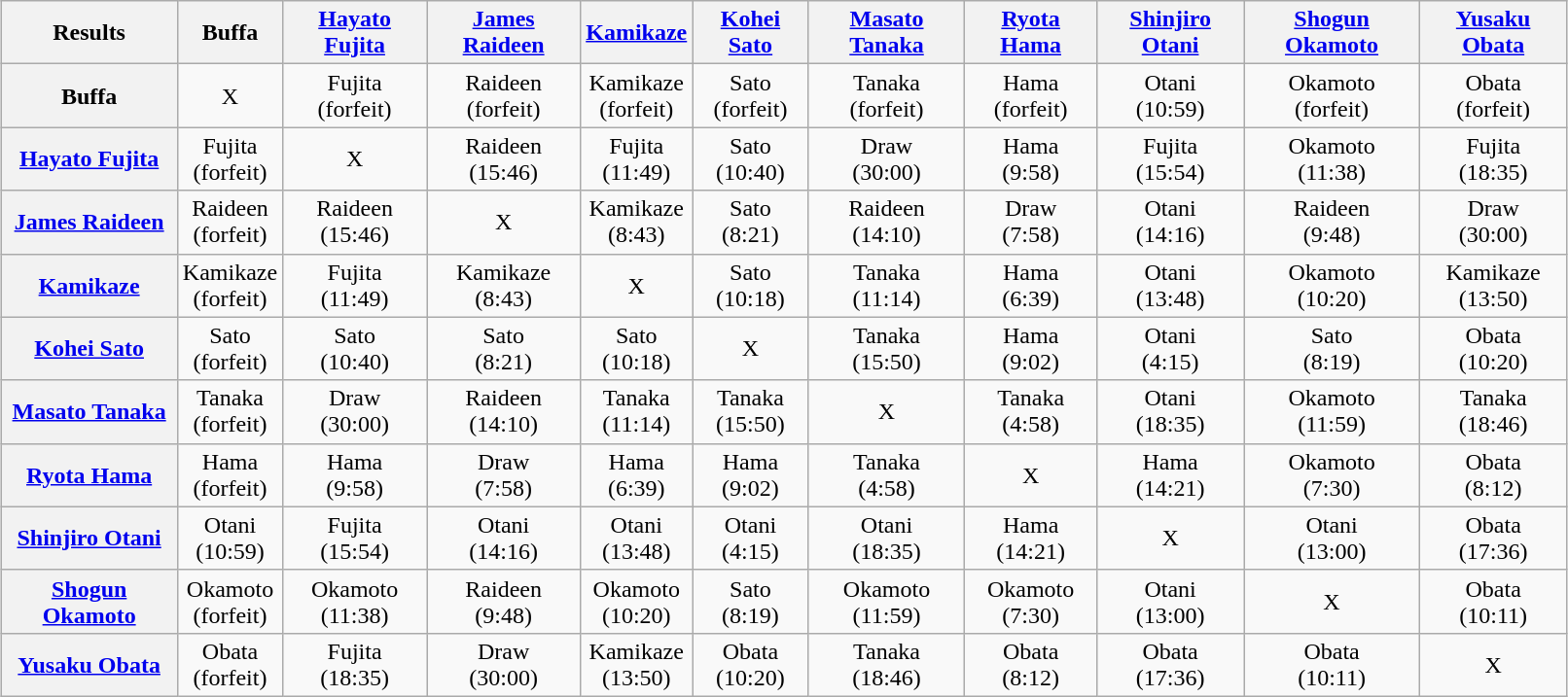<table class="wikitable" style="text-align:center; margin: 1em auto 1em auto" width=85%>
<tr>
<th>Results</th>
<th>Buffa</th>
<th><a href='#'>Hayato Fujita</a></th>
<th><a href='#'>James Raideen</a></th>
<th><a href='#'>Kamikaze</a></th>
<th><a href='#'>Kohei Sato</a></th>
<th><a href='#'>Masato Tanaka</a></th>
<th><a href='#'>Ryota Hama</a></th>
<th><a href='#'>Shinjiro Otani</a></th>
<th><a href='#'>Shogun Okamoto</a></th>
<th><a href='#'>Yusaku Obata</a></th>
</tr>
<tr>
<th>Buffa</th>
<td>X</td>
<td>Fujita<br>(forfeit)</td>
<td>Raideen<br>(forfeit)</td>
<td>Kamikaze<br>(forfeit)</td>
<td>Sato<br>(forfeit)</td>
<td>Tanaka<br>(forfeit)</td>
<td>Hama<br>(forfeit)</td>
<td>Otani<br>(10:59)</td>
<td>Okamoto<br>(forfeit)</td>
<td>Obata<br>(forfeit)</td>
</tr>
<tr>
<th><a href='#'>Hayato Fujita</a></th>
<td>Fujita<br>(forfeit)</td>
<td>X</td>
<td>Raideen<br>(15:46)</td>
<td>Fujita<br>(11:49)</td>
<td>Sato<br>(10:40)</td>
<td>Draw<br>(30:00)</td>
<td>Hama<br>(9:58)</td>
<td>Fujita<br>(15:54)</td>
<td>Okamoto<br>(11:38)</td>
<td>Fujita<br>(18:35)</td>
</tr>
<tr>
<th><a href='#'>James Raideen</a></th>
<td>Raideen<br>(forfeit)</td>
<td>Raideen<br>(15:46)</td>
<td>X</td>
<td>Kamikaze<br>(8:43)</td>
<td>Sato<br>(8:21)</td>
<td>Raideen<br>(14:10)</td>
<td>Draw<br>(7:58)</td>
<td>Otani<br>(14:16)</td>
<td>Raideen<br>(9:48)</td>
<td>Draw<br>(30:00)</td>
</tr>
<tr>
<th><a href='#'>Kamikaze</a></th>
<td>Kamikaze<br>(forfeit)</td>
<td>Fujita<br>(11:49)</td>
<td>Kamikaze<br>(8:43)</td>
<td>X</td>
<td>Sato<br>(10:18)</td>
<td>Tanaka<br>(11:14)</td>
<td>Hama<br>(6:39)</td>
<td>Otani<br>(13:48)</td>
<td>Okamoto<br>(10:20)</td>
<td>Kamikaze<br>(13:50)</td>
</tr>
<tr>
<th><a href='#'>Kohei Sato</a></th>
<td>Sato<br>(forfeit)</td>
<td>Sato<br>(10:40)</td>
<td>Sato<br>(8:21)</td>
<td>Sato<br>(10:18)</td>
<td>X</td>
<td>Tanaka<br>(15:50)</td>
<td>Hama<br>(9:02)</td>
<td>Otani<br>(4:15)</td>
<td>Sato<br>(8:19)</td>
<td>Obata<br>(10:20)</td>
</tr>
<tr>
<th><a href='#'>Masato Tanaka</a></th>
<td>Tanaka<br>(forfeit)</td>
<td>Draw<br>(30:00)</td>
<td>Raideen<br>(14:10)</td>
<td>Tanaka<br>(11:14)</td>
<td>Tanaka<br>(15:50)</td>
<td>X</td>
<td>Tanaka<br>(4:58)</td>
<td>Otani<br>(18:35)</td>
<td>Okamoto<br>(11:59)</td>
<td>Tanaka<br>(18:46)</td>
</tr>
<tr>
<th><a href='#'>Ryota Hama</a></th>
<td>Hama<br>(forfeit)</td>
<td>Hama<br>(9:58)</td>
<td>Draw<br>(7:58)</td>
<td>Hama<br>(6:39)</td>
<td>Hama<br>(9:02)</td>
<td>Tanaka<br>(4:58)</td>
<td>X</td>
<td>Hama<br>(14:21)</td>
<td>Okamoto<br>(7:30)</td>
<td>Obata<br>(8:12)</td>
</tr>
<tr>
<th><a href='#'>Shinjiro Otani</a></th>
<td>Otani<br>(10:59)</td>
<td>Fujita<br>(15:54)</td>
<td>Otani<br>(14:16)</td>
<td>Otani<br>(13:48)</td>
<td>Otani<br>(4:15)</td>
<td>Otani<br>(18:35)</td>
<td>Hama<br>(14:21)</td>
<td>X</td>
<td>Otani<br>(13:00)</td>
<td>Obata<br>(17:36)</td>
</tr>
<tr>
<th><a href='#'>Shogun Okamoto</a></th>
<td>Okamoto<br>(forfeit)</td>
<td>Okamoto<br>(11:38)</td>
<td>Raideen<br>(9:48)</td>
<td>Okamoto<br>(10:20)</td>
<td>Sato<br>(8:19)</td>
<td>Okamoto<br>(11:59)</td>
<td>Okamoto<br>(7:30)</td>
<td>Otani<br>(13:00)</td>
<td>X</td>
<td>Obata<br>(10:11)</td>
</tr>
<tr>
<th><a href='#'>Yusaku Obata</a></th>
<td>Obata<br>(forfeit)</td>
<td>Fujita<br>(18:35)</td>
<td>Draw<br>(30:00)</td>
<td>Kamikaze<br>(13:50)</td>
<td>Obata<br>(10:20)</td>
<td>Tanaka<br>(18:46)</td>
<td>Obata<br>(8:12)</td>
<td>Obata<br>(17:36)</td>
<td>Obata<br>(10:11)</td>
<td>X</td>
</tr>
</table>
